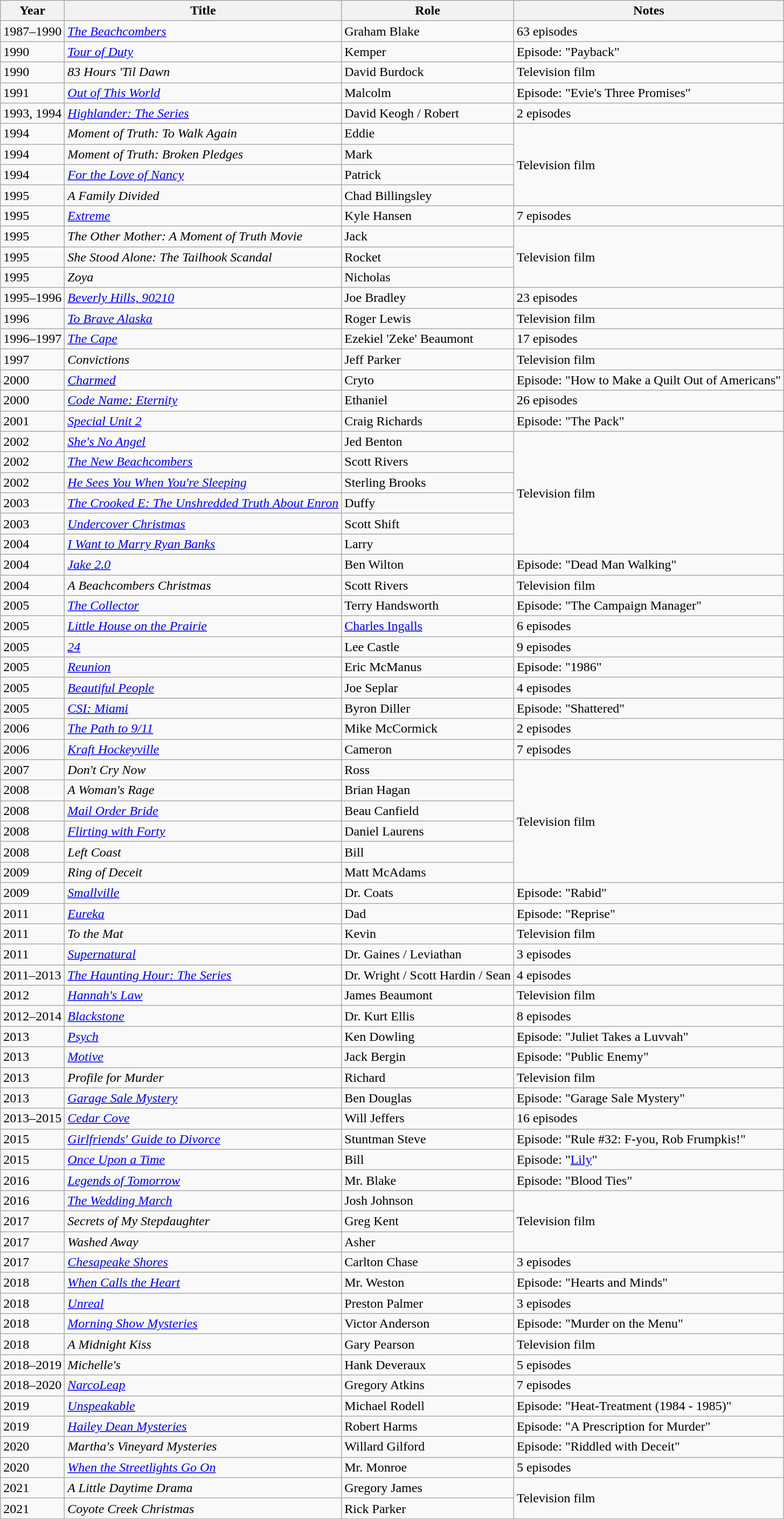<table class="wikitable sortable">
<tr>
<th>Year</th>
<th>Title</th>
<th>Role</th>
<th class="unsortable">Notes</th>
</tr>
<tr>
<td>1987–1990</td>
<td data-sort-value="Beachcombers, The"><em><a href='#'>The Beachcombers</a></em></td>
<td>Graham Blake</td>
<td>63 episodes</td>
</tr>
<tr>
<td>1990</td>
<td><a href='#'><em>Tour of Duty</em></a></td>
<td>Kemper</td>
<td>Episode: "Payback"</td>
</tr>
<tr>
<td>1990</td>
<td><em>83 Hours 'Til Dawn</em></td>
<td>David Burdock</td>
<td>Television film</td>
</tr>
<tr>
<td>1991</td>
<td><a href='#'><em>Out of This World</em></a></td>
<td>Malcolm</td>
<td>Episode: "Evie's Three Promises"</td>
</tr>
<tr>
<td>1993, 1994</td>
<td><em><a href='#'>Highlander: The Series</a></em></td>
<td>David Keogh / Robert</td>
<td>2 episodes</td>
</tr>
<tr>
<td>1994</td>
<td><em>Moment of Truth: To Walk Again</em></td>
<td>Eddie</td>
<td rowspan="4">Television film</td>
</tr>
<tr>
<td>1994</td>
<td><em>Moment of Truth: Broken Pledges</em></td>
<td>Mark</td>
</tr>
<tr>
<td>1994</td>
<td><em><a href='#'>For the Love of Nancy</a></em></td>
<td>Patrick</td>
</tr>
<tr>
<td>1995</td>
<td data-sort-value="Family Divided, A"><em>A Family Divided</em></td>
<td>Chad Billingsley</td>
</tr>
<tr>
<td>1995</td>
<td><a href='#'><em>Extreme</em></a></td>
<td>Kyle Hansen</td>
<td>7 episodes</td>
</tr>
<tr>
<td>1995</td>
<td data-sort-value="Other Mother: A Moment of Truth Movie, The"><em>The Other Mother: A Moment of Truth Movie</em></td>
<td>Jack</td>
<td rowspan="3">Television film</td>
</tr>
<tr>
<td>1995</td>
<td><em>She Stood Alone: The Tailhook Scandal</em></td>
<td>Rocket</td>
</tr>
<tr>
<td>1995</td>
<td><em>Zoya</em></td>
<td>Nicholas</td>
</tr>
<tr>
<td>1995–1996</td>
<td><em><a href='#'>Beverly Hills, 90210</a></em></td>
<td>Joe Bradley</td>
<td>23 episodes</td>
</tr>
<tr>
<td>1996</td>
<td><em><a href='#'>To Brave Alaska</a></em></td>
<td>Roger Lewis</td>
<td>Television film</td>
</tr>
<tr>
<td>1996–1997</td>
<td data-sort-value="Cape, The"><a href='#'><em>The Cape</em></a></td>
<td>Ezekiel 'Zeke' Beaumont</td>
<td>17 episodes</td>
</tr>
<tr>
<td>1997</td>
<td><em>Convictions</em></td>
<td>Jeff Parker</td>
<td>Television film</td>
</tr>
<tr>
<td>2000</td>
<td><em><a href='#'>Charmed</a></em></td>
<td>Cryto</td>
<td>Episode: "How to Make a Quilt Out of Americans"</td>
</tr>
<tr>
<td>2000</td>
<td><em><a href='#'>Code Name: Eternity</a></em></td>
<td>Ethaniel</td>
<td>26 episodes</td>
</tr>
<tr>
<td>2001</td>
<td><em><a href='#'>Special Unit 2</a></em></td>
<td>Craig Richards</td>
<td>Episode: "The Pack"</td>
</tr>
<tr>
<td>2002</td>
<td><em><a href='#'>She's No Angel</a></em></td>
<td>Jed Benton</td>
<td rowspan="6">Television film</td>
</tr>
<tr>
<td>2002</td>
<td data-sort-value="New Beachcombers, The"><em><a href='#'>The New Beachcombers</a></em></td>
<td>Scott Rivers</td>
</tr>
<tr>
<td>2002</td>
<td><em><a href='#'>He Sees You When You're Sleeping</a></em></td>
<td>Sterling Brooks</td>
</tr>
<tr>
<td>2003</td>
<td data-sort-value="Crooked E: The Unshredded Truth About Enron, The"><em><a href='#'>The Crooked E: The Unshredded Truth About Enron</a></em></td>
<td>Duffy</td>
</tr>
<tr>
<td>2003</td>
<td><em><a href='#'>Undercover Christmas</a></em></td>
<td>Scott Shift</td>
</tr>
<tr>
<td>2004</td>
<td><em><a href='#'>I Want to Marry Ryan Banks</a></em></td>
<td>Larry</td>
</tr>
<tr>
<td>2004</td>
<td><em><a href='#'>Jake 2.0</a></em></td>
<td>Ben Wilton</td>
<td>Episode: "Dead Man Walking"</td>
</tr>
<tr>
<td>2004</td>
<td data-sort-value="Beachcombers Christmas, A"><em>A Beachcombers Christmas</em></td>
<td>Scott Rivers</td>
<td>Television film</td>
</tr>
<tr>
<td>2005</td>
<td data-sort-value="Collector, The"><a href='#'><em>The Collector</em></a></td>
<td>Terry Handsworth</td>
<td>Episode: "The Campaign Manager"</td>
</tr>
<tr>
<td>2005</td>
<td><a href='#'><em>Little House on the Prairie</em></a></td>
<td><a href='#'>Charles Ingalls</a></td>
<td>6 episodes</td>
</tr>
<tr>
<td>2005</td>
<td><a href='#'><em>24</em></a></td>
<td>Lee Castle</td>
<td>9 episodes</td>
</tr>
<tr>
<td>2005</td>
<td><a href='#'><em>Reunion</em></a></td>
<td>Eric McManus</td>
<td>Episode: "1986"</td>
</tr>
<tr>
<td>2005</td>
<td><a href='#'><em>Beautiful People</em></a></td>
<td>Joe Seplar</td>
<td>4 episodes</td>
</tr>
<tr>
<td>2005</td>
<td><em><a href='#'>CSI: Miami</a></em></td>
<td>Byron Diller</td>
<td>Episode: "Shattered"</td>
</tr>
<tr>
<td>2006</td>
<td data-sort-value="Path to 9/11, The"><em><a href='#'>The Path to 9/11</a></em></td>
<td>Mike McCormick</td>
<td>2 episodes</td>
</tr>
<tr>
<td>2006</td>
<td><em><a href='#'>Kraft Hockeyville</a></em></td>
<td>Cameron</td>
<td>7 episodes</td>
</tr>
<tr>
<td>2007</td>
<td><em>Don't Cry Now</em></td>
<td>Ross</td>
<td rowspan="6">Television film</td>
</tr>
<tr>
<td>2008</td>
<td data-sort-value="Woman's Rage, A"><em>A Woman's Rage</em></td>
<td>Brian Hagan</td>
</tr>
<tr>
<td>2008</td>
<td><a href='#'><em>Mail Order Bride</em></a></td>
<td>Beau Canfield</td>
</tr>
<tr>
<td>2008</td>
<td><em><a href='#'>Flirting with Forty</a></em></td>
<td>Daniel Laurens</td>
</tr>
<tr>
<td>2008</td>
<td><em>Left Coast</em></td>
<td>Bill</td>
</tr>
<tr>
<td>2009</td>
<td><em>Ring of Deceit</em></td>
<td>Matt McAdams</td>
</tr>
<tr>
<td>2009</td>
<td><em><a href='#'>Smallville</a></em></td>
<td>Dr. Coats</td>
<td>Episode: "Rabid"</td>
</tr>
<tr>
<td>2011</td>
<td><a href='#'><em>Eureka</em></a></td>
<td>Dad</td>
<td>Episode: "Reprise"</td>
</tr>
<tr>
<td>2011</td>
<td><em>To the Mat</em></td>
<td>Kevin</td>
<td>Television film</td>
</tr>
<tr>
<td>2011</td>
<td><a href='#'><em>Supernatural</em></a></td>
<td>Dr. Gaines / Leviathan</td>
<td>3 episodes</td>
</tr>
<tr>
<td>2011–2013</td>
<td data-sort-value="Haunting Hour: The Series, The"><em><a href='#'>The Haunting Hour: The Series</a></em></td>
<td>Dr. Wright / Scott Hardin / Sean</td>
<td>4 episodes</td>
</tr>
<tr>
<td>2012</td>
<td><em><a href='#'>Hannah's Law</a></em></td>
<td>James Beaumont</td>
<td>Television film</td>
</tr>
<tr>
<td>2012–2014</td>
<td><a href='#'><em>Blackstone</em></a></td>
<td>Dr. Kurt Ellis</td>
<td>8 episodes</td>
</tr>
<tr>
<td>2013</td>
<td><em><a href='#'>Psych</a></em></td>
<td>Ken Dowling</td>
<td>Episode: "Juliet Takes a Luvvah"</td>
</tr>
<tr>
<td>2013</td>
<td><a href='#'><em>Motive</em></a></td>
<td>Jack Bergin</td>
<td>Episode: "Public Enemy"</td>
</tr>
<tr>
<td>2013</td>
<td><em>Profile for Murder</em></td>
<td>Richard</td>
<td>Television film</td>
</tr>
<tr>
<td>2013</td>
<td><em><a href='#'>Garage Sale Mystery</a></em></td>
<td>Ben Douglas</td>
<td>Episode: "Garage Sale Mystery"</td>
</tr>
<tr>
<td>2013–2015</td>
<td><a href='#'><em>Cedar Cove</em></a></td>
<td>Will Jeffers</td>
<td>16 episodes</td>
</tr>
<tr>
<td>2015</td>
<td><em><a href='#'>Girlfriends' Guide to Divorce</a></em></td>
<td>Stuntman Steve</td>
<td>Episode: "Rule #32: F-you, Rob Frumpkis!"</td>
</tr>
<tr>
<td>2015</td>
<td><a href='#'><em>Once Upon a Time</em></a></td>
<td>Bill</td>
<td>Episode: "<a href='#'>Lily</a>"</td>
</tr>
<tr>
<td>2016</td>
<td><em><a href='#'>Legends of Tomorrow</a></em></td>
<td>Mr. Blake</td>
<td>Episode: "Blood Ties"</td>
</tr>
<tr>
<td>2016</td>
<td data-sort-value="Wedding March, The"><a href='#'><em>The Wedding March</em></a></td>
<td>Josh Johnson</td>
<td rowspan="3">Television film</td>
</tr>
<tr>
<td>2017</td>
<td><em>Secrets of My Stepdaughter</em></td>
<td>Greg Kent</td>
</tr>
<tr>
<td>2017</td>
<td><em>Washed Away</em></td>
<td>Asher</td>
</tr>
<tr>
<td>2017</td>
<td><em><a href='#'>Chesapeake Shores</a></em></td>
<td>Carlton Chase</td>
<td>3 episodes</td>
</tr>
<tr>
<td>2018</td>
<td><em><a href='#'>When Calls the Heart</a></em></td>
<td>Mr. Weston</td>
<td>Episode: "Hearts and Minds"</td>
</tr>
<tr>
<td>2018</td>
<td><a href='#'><em>Unreal</em></a></td>
<td>Preston Palmer</td>
<td>3 episodes</td>
</tr>
<tr>
<td>2018</td>
<td><em><a href='#'>Morning Show Mysteries</a></em></td>
<td>Victor Anderson</td>
<td>Episode: "Murder on the Menu"</td>
</tr>
<tr>
<td>2018</td>
<td data-sort-value="Midnight Kiss, A"><em>A Midnight Kiss</em></td>
<td>Gary Pearson</td>
<td>Television film</td>
</tr>
<tr>
<td>2018–2019</td>
<td><em>Michelle's</em></td>
<td>Hank Deveraux</td>
<td>5 episodes</td>
</tr>
<tr>
<td>2018–2020</td>
<td><em><a href='#'>NarcoLeap</a></em></td>
<td>Gregory Atkins</td>
<td>7 episodes</td>
</tr>
<tr>
<td>2019</td>
<td><a href='#'><em>Unspeakable</em></a></td>
<td>Michael Rodell</td>
<td>Episode: "Heat-Treatment (1984 - 1985)"</td>
</tr>
<tr>
<td>2019</td>
<td><em><a href='#'>Hailey Dean Mysteries</a></em></td>
<td>Robert Harms</td>
<td>Episode: "A Prescription for Murder"</td>
</tr>
<tr>
<td>2020</td>
<td><em>Martha's Vineyard Mysteries</em></td>
<td>Willard Gilford</td>
<td>Episode: "Riddled with Deceit"</td>
</tr>
<tr>
<td>2020</td>
<td><em><a href='#'>When the Streetlights Go On</a></em></td>
<td>Mr. Monroe</td>
<td>5 episodes</td>
</tr>
<tr>
<td>2021</td>
<td data-sort-value="Little Daytime Drama, A"><em>A Little Daytime Drama</em></td>
<td>Gregory James</td>
<td rowspan="2">Television film</td>
</tr>
<tr>
<td>2021</td>
<td><em>Coyote Creek Christmas</em></td>
<td>Rick Parker</td>
</tr>
</table>
